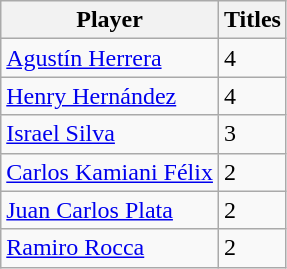<table class="wikitable">
<tr>
<th>Player</th>
<th>Titles</th>
</tr>
<tr>
<td> <a href='#'>Agustín Herrera</a></td>
<td>4</td>
</tr>
<tr>
<td> <a href='#'>Henry Hernández</a></td>
<td>4</td>
</tr>
<tr>
<td> <a href='#'>Israel Silva</a></td>
<td>3</td>
</tr>
<tr>
<td> <a href='#'>Carlos Kamiani Félix</a></td>
<td>2</td>
</tr>
<tr>
<td> <a href='#'>Juan Carlos Plata</a></td>
<td>2</td>
</tr>
<tr>
<td> <a href='#'>Ramiro Rocca</a></td>
<td>2</td>
</tr>
</table>
